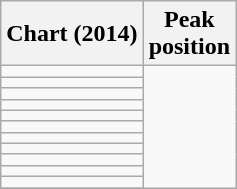<table class="wikitable plainrowheaders sortable">
<tr>
<th>Chart (2014)</th>
<th>Peak<br>position</th>
</tr>
<tr>
<td></td>
</tr>
<tr>
<td></td>
</tr>
<tr>
<td></td>
</tr>
<tr>
<td></td>
</tr>
<tr>
<td></td>
</tr>
<tr>
<td></td>
</tr>
<tr>
<td></td>
</tr>
<tr>
<td></td>
</tr>
<tr>
<td></td>
</tr>
<tr>
<td></td>
</tr>
<tr>
<td></td>
</tr>
<tr>
</tr>
</table>
